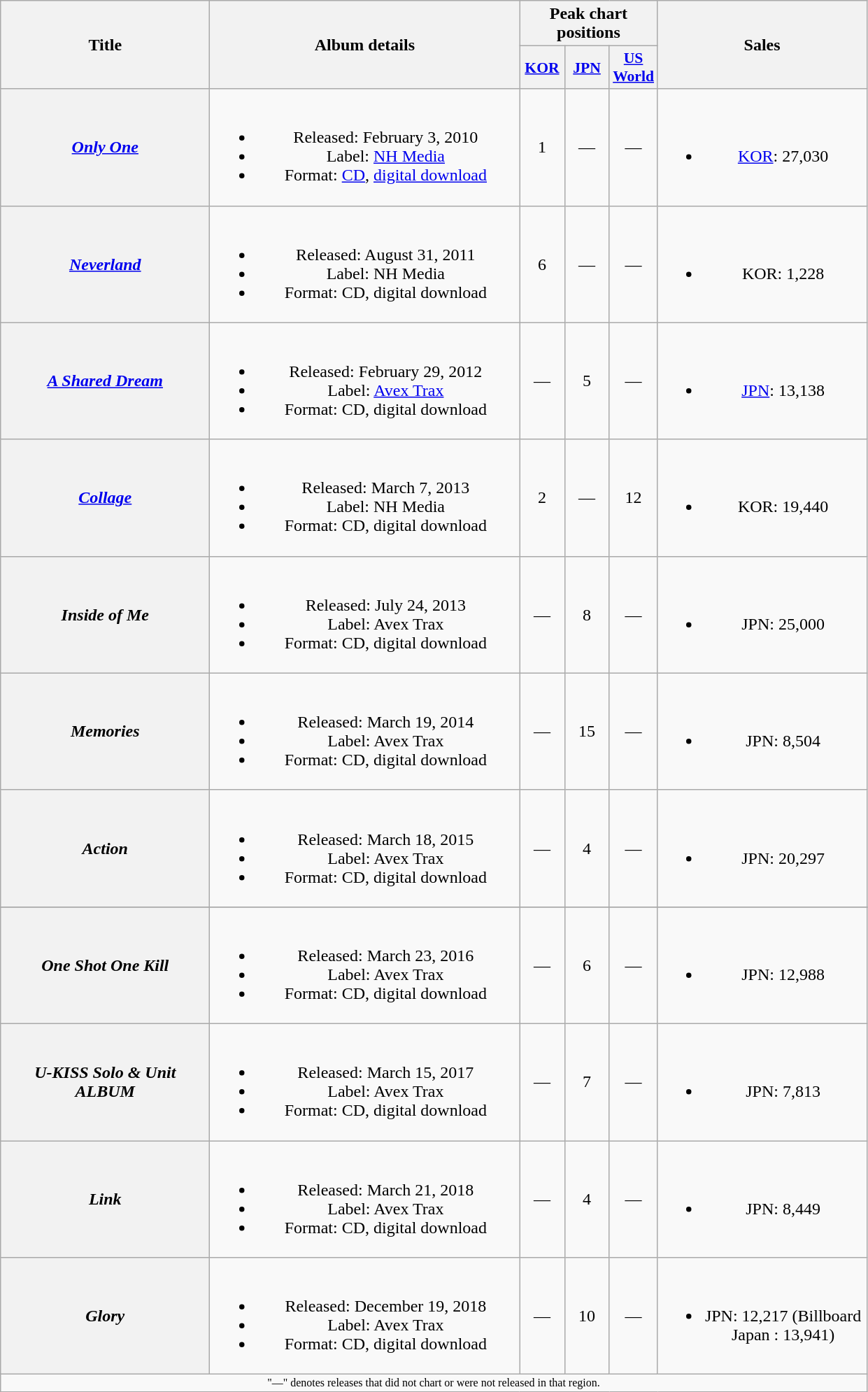<table class="wikitable plainrowheaders" style="text-align:center;">
<tr>
<th scope="col" rowspan="2" style="width:12em;">Title</th>
<th scope="col" rowspan="2" style="width:18em;">Album details</th>
<th scope="col" colspan="3">Peak chart positions</th>
<th scope="col" rowspan="2" style="width:12em;">Sales</th>
</tr>
<tr>
<th scope="col" style="width:2.5em;font-size:90%;"><a href='#'>KOR</a><br></th>
<th scope="col" style="width:2.5em;font-size:90%;"><a href='#'>JPN</a><br></th>
<th scope="col" style="width:2.5em;font-size:90%;"><a href='#'>US<br>World</a><br></th>
</tr>
<tr>
<th scope="row"><em><a href='#'>Only One</a></em></th>
<td><br><ul><li>Released: February 3, 2010</li><li>Label: <a href='#'>NH Media</a></li><li>Format: <a href='#'>CD</a>, <a href='#'>digital download</a></li></ul></td>
<td>1</td>
<td>—</td>
<td>—</td>
<td><br><ul><li><a href='#'>KOR</a>: 27,030</li></ul></td>
</tr>
<tr>
<th scope="row"><em><a href='#'>Neverland</a></em></th>
<td><br><ul><li>Released: August 31, 2011</li><li>Label: NH Media</li><li>Format: CD, digital download</li></ul></td>
<td>6</td>
<td>—</td>
<td>—</td>
<td><br><ul><li>KOR: 1,228</li></ul></td>
</tr>
<tr>
<th scope="row"><em><a href='#'>A Shared Dream</a></em></th>
<td><br><ul><li>Released: February 29, 2012</li><li>Label: <a href='#'>Avex Trax</a></li><li>Format: CD, digital download</li></ul></td>
<td>—</td>
<td>5</td>
<td>—</td>
<td><br><ul><li><a href='#'>JPN</a>: 13,138</li></ul></td>
</tr>
<tr>
<th scope="row"><em><a href='#'>Collage</a></em></th>
<td><br><ul><li>Released: March 7, 2013</li><li>Label: NH Media</li><li>Format: CD, digital download</li></ul></td>
<td>2</td>
<td>—</td>
<td>12</td>
<td><br><ul><li>KOR: 19,440</li></ul></td>
</tr>
<tr>
<th scope="row"><em>Inside of Me</em></th>
<td><br><ul><li>Released: July 24, 2013</li><li>Label: Avex Trax</li><li>Format: CD, digital download</li></ul></td>
<td>—</td>
<td>8</td>
<td>—</td>
<td><br><ul><li>JPN: 25,000</li></ul></td>
</tr>
<tr>
<th scope="row"><em>Memories</em></th>
<td><br><ul><li>Released: March 19, 2014</li><li>Label: Avex Trax</li><li>Format: CD, digital download</li></ul></td>
<td>—</td>
<td>15</td>
<td>—</td>
<td><br><ul><li>JPN: 8,504</li></ul></td>
</tr>
<tr>
<th scope="row"><em>Action</em></th>
<td><br><ul><li>Released: March 18, 2015</li><li>Label: Avex Trax</li><li>Format: CD, digital download</li></ul></td>
<td>—</td>
<td>4</td>
<td>—</td>
<td><br><ul><li>JPN: 20,297</li></ul></td>
</tr>
<tr>
</tr>
<tr>
<th scope="row"><em>One Shot One Kill</em></th>
<td><br><ul><li>Released: March 23, 2016</li><li>Label: Avex Trax</li><li>Format: CD, digital download</li></ul></td>
<td>—</td>
<td>6</td>
<td>—</td>
<td><br><ul><li>JPN: 12,988</li></ul></td>
</tr>
<tr>
<th scope="row"><em>U-KISS Solo & Unit ALBUM</em></th>
<td><br><ul><li>Released: March 15, 2017</li><li>Label: Avex Trax</li><li>Format: CD, digital download</li></ul></td>
<td>—</td>
<td>7</td>
<td>—</td>
<td><br><ul><li>JPN: 7,813</li></ul></td>
</tr>
<tr>
<th scope="row"><em>Link</em></th>
<td><br><ul><li>Released: March 21, 2018</li><li>Label: Avex Trax</li><li>Format: CD, digital download</li></ul></td>
<td>—</td>
<td>4</td>
<td>—</td>
<td><br><ul><li>JPN: 8,449</li></ul></td>
</tr>
<tr>
<th scope="row"><em>Glory</em></th>
<td><br><ul><li>Released: December 19, 2018</li><li>Label: Avex Trax</li><li>Format: CD, digital download</li></ul></td>
<td>—</td>
<td>10</td>
<td>—</td>
<td><br><ul><li>JPN: 12,217 (Billboard Japan : 13,941)</li></ul></td>
</tr>
<tr>
<td colspan="6" style="font-size:8pt">"—" denotes releases that did not chart or were not released in that region.</td>
</tr>
</table>
